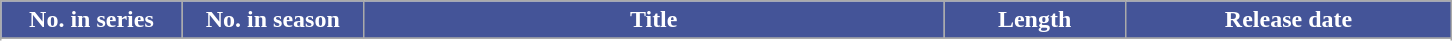<table class="wikitable plainrowheaders mw-collapsible mw-collapsed">
<tr>
<th style="background:#445498; color: #FFFFFF; width:10%;">No. in series</th>
<th style="background:#445498; color: #FFFFFF; width:10%;">No. in season</th>
<th style="background:#445498; color: #FFFFFF; width:32%;">Title</th>
<th style="background:#445498; color: #FFFFFF; width:10%;">Length</th>
<th style="background:#445498; color: #FFFFFF; width:18%;">Release date</th>
</tr>
<tr>
</tr>
<tr>
</tr>
<tr>
</tr>
<tr>
</tr>
<tr>
</tr>
<tr>
</tr>
<tr>
</tr>
<tr>
</tr>
<tr>
</tr>
<tr>
</tr>
<tr>
</tr>
</table>
